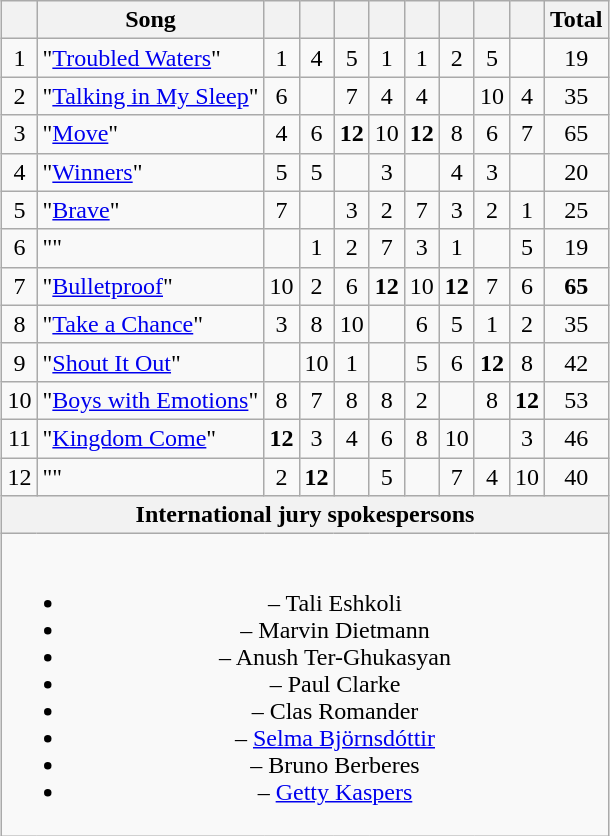<table class="sortable wikitable" style="margin: 1em auto 1em auto; text-align:center;">
<tr>
<th></th>
<th>Song</th>
<th></th>
<th></th>
<th></th>
<th></th>
<th></th>
<th></th>
<th></th>
<th></th>
<th>Total</th>
</tr>
<tr>
<td>1</td>
<td align="left">"<a href='#'>Troubled Waters</a>"</td>
<td>1</td>
<td>4</td>
<td>5</td>
<td>1</td>
<td>1</td>
<td>2</td>
<td>5</td>
<td></td>
<td>19</td>
</tr>
<tr>
<td>2</td>
<td align="left">"<a href='#'>Talking in My Sleep</a>"</td>
<td>6</td>
<td></td>
<td>7</td>
<td>4</td>
<td>4</td>
<td></td>
<td>10</td>
<td>4</td>
<td>35</td>
</tr>
<tr>
<td>3</td>
<td align="left">"<a href='#'>Move</a>"</td>
<td>4</td>
<td>6</td>
<td><strong>12</strong></td>
<td>10</td>
<td><strong>12</strong></td>
<td>8</td>
<td>6</td>
<td>7</td>
<td>65</td>
</tr>
<tr>
<td>4</td>
<td align="left">"<a href='#'>Winners</a>"</td>
<td>5</td>
<td>5</td>
<td></td>
<td>3</td>
<td></td>
<td>4</td>
<td>3</td>
<td></td>
<td>20</td>
</tr>
<tr>
<td>5</td>
<td align="left">"<a href='#'>Brave</a>"</td>
<td>7</td>
<td></td>
<td>3</td>
<td>2</td>
<td>7</td>
<td>3</td>
<td>2</td>
<td>1</td>
<td>25</td>
</tr>
<tr>
<td>6</td>
<td align="left">""</td>
<td></td>
<td>1</td>
<td>2</td>
<td>7</td>
<td>3</td>
<td>1</td>
<td></td>
<td>5</td>
<td>19</td>
</tr>
<tr>
<td>7</td>
<td align="left">"<a href='#'>Bulletproof</a>"</td>
<td>10</td>
<td>2</td>
<td>6</td>
<td><strong>12</strong></td>
<td>10</td>
<td><strong>12</strong></td>
<td>7</td>
<td>6</td>
<td><strong>65</strong></td>
</tr>
<tr>
<td>8</td>
<td align="left">"<a href='#'>Take a Chance</a>"</td>
<td>3</td>
<td>8</td>
<td>10</td>
<td></td>
<td>6</td>
<td>5</td>
<td>1</td>
<td>2</td>
<td>35</td>
</tr>
<tr>
<td>9</td>
<td align="left">"<a href='#'>Shout It Out</a>"</td>
<td></td>
<td>10</td>
<td>1</td>
<td></td>
<td>5</td>
<td>6</td>
<td><strong>12</strong></td>
<td>8</td>
<td>42</td>
</tr>
<tr>
<td>10</td>
<td align="left">"<a href='#'>Boys with Emotions</a>"</td>
<td>8</td>
<td>7</td>
<td>8</td>
<td>8</td>
<td>2</td>
<td></td>
<td>8</td>
<td><strong>12</strong></td>
<td>53</td>
</tr>
<tr>
<td>11</td>
<td align="left">"<a href='#'>Kingdom Come</a>"</td>
<td><strong>12</strong></td>
<td>3</td>
<td>4</td>
<td>6</td>
<td>8</td>
<td>10</td>
<td></td>
<td>3</td>
<td>46</td>
</tr>
<tr>
<td>12</td>
<td align="left">""</td>
<td>2</td>
<td><strong>12</strong></td>
<td></td>
<td>5</td>
<td></td>
<td>7</td>
<td>4</td>
<td>10</td>
<td>40</td>
</tr>
<tr class="sortbottom">
<th colspan="11">International jury spokespersons</th>
</tr>
<tr class="sortbottom">
<td colspan="11"><br><ul><li> – Tali Eshkoli</li><li> – Marvin Dietmann</li><li> – Anush Ter-Ghukasyan</li><li> – Paul Clarke</li><li> – Clas Romander</li><li> – <a href='#'>Selma Björnsdóttir</a></li><li> – Bruno Berberes</li><li> – <a href='#'>Getty Kaspers</a></li></ul></td>
</tr>
</table>
